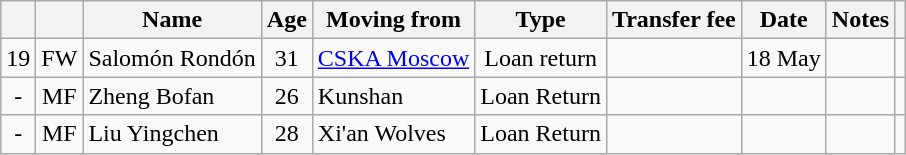<table class="wikitable" style="text-align: center ">
<tr>
<th></th>
<th></th>
<th>Name</th>
<th>Age</th>
<th>Moving from</th>
<th>Type</th>
<th>Transfer fee</th>
<th>Date</th>
<th>Notes</th>
<th></th>
</tr>
<tr>
<td>19</td>
<td>FW</td>
<td align="left"> Salomón Rondón</td>
<td>31</td>
<td align="left"> <a href='#'>CSKA Moscow</a></td>
<td>Loan return</td>
<td></td>
<td>18 May</td>
<td></td>
<td></td>
</tr>
<tr>
<td>-</td>
<td>MF</td>
<td align="left"> Zheng Bofan</td>
<td>26</td>
<td align="left"> Kunshan</td>
<td>Loan Return</td>
<td></td>
<td></td>
<td></td>
<td></td>
</tr>
<tr>
<td>-</td>
<td>MF</td>
<td align="left"> Liu Yingchen</td>
<td>28</td>
<td align="left"> Xi'an Wolves</td>
<td>Loan Return</td>
<td></td>
<td></td>
<td></td>
<td></td>
</tr>
</table>
